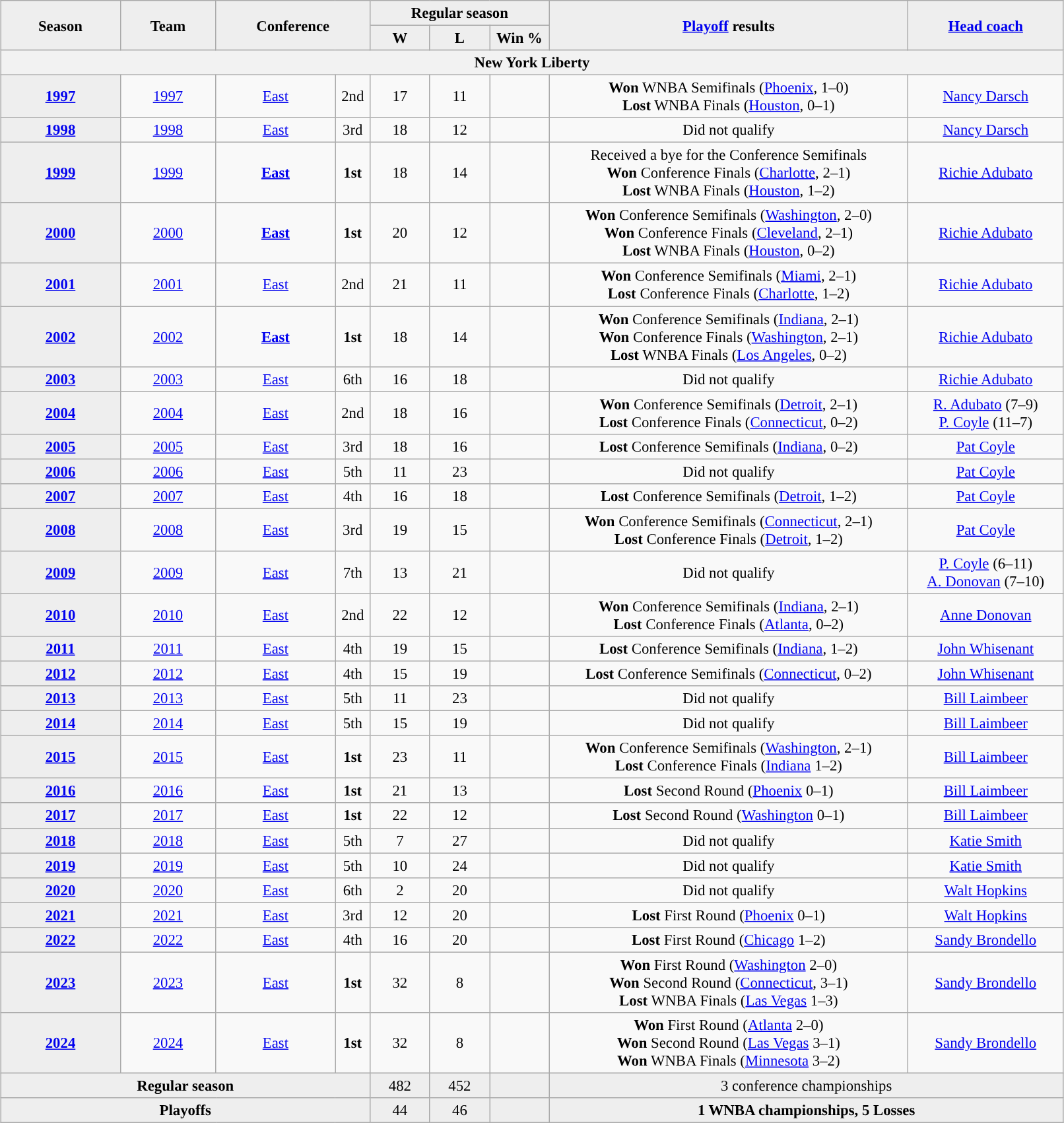<table class="wikitable" style="font-size:95%; text-align: center; width: 85%; margin:1em auto;">
<tr>
<th rowspan="2" style="background:#eee; width: 10%;">Season</th>
<th rowspan="2" style="background:#eee; width: 8%;">Team</th>
<th rowspan="2" colspan="2" style="background:#eee; width: 12%;">Conference</th>
<th colspan="3" style="background:#eee; width: 15%;">Regular season</th>
<th rowspan="2" style="background:#eee; width: 30%;"><a href='#'>Playoff</a> results</th>
<th rowspan="2" style="background:#eee; width: 13%;"><a href='#'>Head coach</a></th>
</tr>
<tr>
<th style="background:#eee; width: 5%;">W</th>
<th style="background:#eee; width: 5%;">L</th>
<th style="background:#eee; width: 5%;">Win %</th>
</tr>
<tr>
<th colspan="9">New York Liberty</th>
</tr>
<tr align="center">
<th style="background:#eee;"><a href='#'>1997</a></th>
<td><a href='#'>1997</a></td>
<td style="width: 10%"><a href='#'>East</a></td>
<td>2nd</td>
<td>17</td>
<td>11</td>
<td></td>
<td><strong>Won</strong> WNBA Semifinals (<a href='#'>Phoenix</a>, 1–0)<br><strong>Lost</strong> WNBA Finals (<a href='#'>Houston</a>, 0–1)</td>
<td><a href='#'>Nancy Darsch</a></td>
</tr>
<tr align="center">
<th style="background:#eee;"><a href='#'>1998</a></th>
<td><a href='#'>1998</a></td>
<td style="width: 10%"><a href='#'>East</a></td>
<td>3rd</td>
<td>18</td>
<td>12</td>
<td></td>
<td>Did not qualify</td>
<td><a href='#'>Nancy Darsch</a></td>
</tr>
<tr align="center">
<th style="background:#eee;"><a href='#'>1999</a></th>
<td><a href='#'>1999</a></td>
<td style="width: 10%"><strong><a href='#'>East</a></strong></td>
<td><strong>1st</strong></td>
<td>18</td>
<td>14</td>
<td></td>
<td>Received a bye for the Conference Semifinals<br><strong>Won</strong> Conference Finals (<a href='#'>Charlotte</a>, 2–1)<br><strong>Lost</strong> WNBA Finals (<a href='#'>Houston</a>, 1–2)</td>
<td><a href='#'>Richie Adubato</a></td>
</tr>
<tr align="center">
<th style="background:#eee;"><a href='#'>2000</a></th>
<td><a href='#'>2000</a></td>
<td style="width: 10%"><strong><a href='#'>East</a></strong></td>
<td><strong>1st</strong></td>
<td>20</td>
<td>12</td>
<td></td>
<td><strong>Won</strong> Conference Semifinals (<a href='#'>Washington</a>, 2–0)<br><strong>Won</strong> Conference Finals (<a href='#'>Cleveland</a>, 2–1)<br><strong>Lost</strong> WNBA Finals (<a href='#'>Houston</a>, 0–2)</td>
<td><a href='#'>Richie Adubato</a></td>
</tr>
<tr align="center">
<th style="background:#eee;"><a href='#'>2001</a></th>
<td><a href='#'>2001</a></td>
<td style="width: 10%"><a href='#'>East</a></td>
<td>2nd</td>
<td>21</td>
<td>11</td>
<td></td>
<td><strong>Won</strong> Conference Semifinals (<a href='#'>Miami</a>, 2–1)<br><strong>Lost</strong> Conference Finals (<a href='#'>Charlotte</a>, 1–2)</td>
<td><a href='#'>Richie Adubato</a></td>
</tr>
<tr align="center">
<th style="background:#eee;"><a href='#'>2002</a></th>
<td><a href='#'>2002</a></td>
<td style="width: 10%"><strong><a href='#'>East</a></strong></td>
<td><strong>1st</strong></td>
<td>18</td>
<td>14</td>
<td></td>
<td><strong>Won</strong> Conference Semifinals (<a href='#'>Indiana</a>, 2–1)<br><strong>Won</strong> Conference Finals (<a href='#'>Washington</a>, 2–1)<br><strong>Lost</strong> WNBA Finals (<a href='#'>Los Angeles</a>, 0–2)</td>
<td><a href='#'>Richie Adubato</a></td>
</tr>
<tr align="center">
<th style="background:#eee;"><a href='#'>2003</a></th>
<td><a href='#'>2003</a></td>
<td style="width: 10%"><a href='#'>East</a></td>
<td>6th</td>
<td>16</td>
<td>18</td>
<td></td>
<td>Did not qualify</td>
<td><a href='#'>Richie Adubato</a></td>
</tr>
<tr align="center">
<th style="background:#eee;"><a href='#'>2004</a></th>
<td><a href='#'>2004</a></td>
<td style="width: 10%"><a href='#'>East</a></td>
<td>2nd</td>
<td>18</td>
<td>16</td>
<td></td>
<td><strong>Won</strong> Conference Semifinals (<a href='#'>Detroit</a>, 2–1)<br><strong>Lost</strong> Conference Finals (<a href='#'>Connecticut</a>, 0–2)</td>
<td><a href='#'>R. Adubato</a> (7–9)<br><a href='#'>P. Coyle</a> (11–7)</td>
</tr>
<tr align="center">
<th style="background:#eee;"><a href='#'>2005</a></th>
<td><a href='#'>2005</a></td>
<td style="width: 10%"><a href='#'>East</a></td>
<td>3rd</td>
<td>18</td>
<td>16</td>
<td></td>
<td><strong>Lost</strong> Conference Semifinals (<a href='#'>Indiana</a>, 0–2)</td>
<td><a href='#'>Pat Coyle</a></td>
</tr>
<tr align="center">
<th style="background:#eee;"><a href='#'>2006</a></th>
<td><a href='#'>2006</a></td>
<td style="width: 10%"><a href='#'>East</a></td>
<td>5th</td>
<td>11</td>
<td>23</td>
<td></td>
<td>Did not qualify</td>
<td><a href='#'>Pat Coyle</a></td>
</tr>
<tr align="center">
<th style="background:#eee;"><a href='#'>2007</a></th>
<td><a href='#'>2007</a></td>
<td style="width: 10%"><a href='#'>East</a></td>
<td>4th</td>
<td>16</td>
<td>18</td>
<td></td>
<td><strong>Lost</strong> Conference Semifinals (<a href='#'>Detroit</a>, 1–2)</td>
<td><a href='#'>Pat Coyle</a></td>
</tr>
<tr align="center">
<th style="background:#eee;"><a href='#'>2008</a></th>
<td><a href='#'>2008</a></td>
<td style="width: 10%"><a href='#'>East</a></td>
<td>3rd</td>
<td>19</td>
<td>15</td>
<td></td>
<td><strong>Won</strong> Conference Semifinals (<a href='#'>Connecticut</a>, 2–1)<br><strong>Lost</strong> Conference Finals (<a href='#'>Detroit</a>, 1–2)</td>
<td><a href='#'>Pat Coyle</a></td>
</tr>
<tr align="center">
<th style="background:#eee;"><a href='#'>2009</a></th>
<td><a href='#'>2009</a></td>
<td style="width: 10%"><a href='#'>East</a></td>
<td>7th</td>
<td>13</td>
<td>21</td>
<td></td>
<td>Did not qualify</td>
<td><a href='#'>P. Coyle</a> (6–11)<br><a href='#'>A. Donovan</a> (7–10)</td>
</tr>
<tr align="center">
<th style="background:#eee;"><a href='#'>2010</a></th>
<td><a href='#'>2010</a></td>
<td style="width: 10%"><a href='#'>East</a></td>
<td>2nd</td>
<td>22</td>
<td>12</td>
<td></td>
<td><strong>Won</strong> Conference Semifinals (<a href='#'>Indiana</a>, 2–1)<br><strong>Lost</strong> Conference Finals (<a href='#'>Atlanta</a>, 0–2)</td>
<td><a href='#'>Anne Donovan</a></td>
</tr>
<tr align="center">
<th style="background:#eee;"><a href='#'>2011</a></th>
<td><a href='#'>2011</a></td>
<td style="width: 10%"><a href='#'>East</a></td>
<td>4th</td>
<td>19</td>
<td>15</td>
<td></td>
<td><strong>Lost</strong> Conference Semifinals (<a href='#'>Indiana</a>, 1–2)</td>
<td><a href='#'>John Whisenant</a></td>
</tr>
<tr align="center">
<th style="background:#eee;"><a href='#'>2012</a></th>
<td><a href='#'>2012</a></td>
<td style="width: 10%"><a href='#'>East</a></td>
<td>4th</td>
<td>15</td>
<td>19</td>
<td></td>
<td><strong>Lost</strong> Conference Semifinals (<a href='#'>Connecticut</a>, 0–2)</td>
<td><a href='#'>John Whisenant</a></td>
</tr>
<tr align="center">
<th style="background:#eee;"><a href='#'>2013</a></th>
<td><a href='#'>2013</a></td>
<td style="width: 10%"><a href='#'>East</a></td>
<td>5th</td>
<td>11</td>
<td>23</td>
<td></td>
<td>Did not qualify</td>
<td><a href='#'>Bill Laimbeer</a></td>
</tr>
<tr align="center">
<th style="background:#eee;"><a href='#'>2014</a></th>
<td><a href='#'>2014</a></td>
<td style="width: 10%"><a href='#'>East</a></td>
<td>5th</td>
<td>15</td>
<td>19</td>
<td></td>
<td>Did not qualify</td>
<td><a href='#'>Bill Laimbeer</a></td>
</tr>
<tr align="center">
<th style="background:#eee;"><a href='#'>2015</a></th>
<td><a href='#'>2015</a></td>
<td style="width: 10%"><a href='#'>East</a></td>
<td><strong>1st</strong></td>
<td>23</td>
<td>11</td>
<td></td>
<td><strong>Won</strong> Conference Semifinals (<a href='#'>Washington</a>, 2–1)<br> <strong>Lost</strong> Conference Finals (<a href='#'>Indiana</a> 1–2)</td>
<td><a href='#'>Bill Laimbeer</a></td>
</tr>
<tr align="center">
<th style="background:#eee;"><a href='#'>2016</a></th>
<td><a href='#'>2016</a></td>
<td style="width: 10%"><a href='#'>East</a></td>
<td><strong>1st</strong></td>
<td>21</td>
<td>13</td>
<td></td>
<td><strong>Lost</strong> Second Round (<a href='#'>Phoenix</a> 0–1)</td>
<td><a href='#'>Bill Laimbeer</a></td>
</tr>
<tr align="center">
<th style="background:#eee;"><a href='#'>2017</a></th>
<td><a href='#'>2017</a></td>
<td style="width: 10%"><a href='#'>East</a></td>
<td><strong>1st</strong></td>
<td>22</td>
<td>12</td>
<td></td>
<td><strong>Lost</strong> Second Round (<a href='#'>Washington</a> 0–1)</td>
<td><a href='#'>Bill Laimbeer</a></td>
</tr>
<tr align="center">
<th style="background:#eee;"><a href='#'>2018</a></th>
<td><a href='#'>2018</a></td>
<td style="width: 10%"><a href='#'>East</a></td>
<td>5th</td>
<td>7</td>
<td>27</td>
<td></td>
<td>Did not qualify</td>
<td><a href='#'>Katie Smith</a></td>
</tr>
<tr align="center">
<th style="background:#eee;"><a href='#'>2019</a></th>
<td><a href='#'>2019</a></td>
<td style="width: 10%"><a href='#'>East</a></td>
<td>5th</td>
<td>10</td>
<td>24</td>
<td></td>
<td>Did not qualify</td>
<td><a href='#'>Katie Smith</a></td>
</tr>
<tr align="center">
<th style="background:#eee;"><a href='#'>2020</a></th>
<td><a href='#'>2020</a></td>
<td style="width: 10%"><a href='#'>East</a></td>
<td>6th</td>
<td>2</td>
<td>20</td>
<td></td>
<td>Did not qualify</td>
<td><a href='#'>Walt Hopkins</a></td>
</tr>
<tr align="center">
<th style="background:#eee;"><a href='#'>2021</a></th>
<td><a href='#'>2021</a></td>
<td style="width: 10%"><a href='#'>East</a></td>
<td>3rd</td>
<td>12</td>
<td>20</td>
<td></td>
<td><strong>Lost</strong> First Round (<a href='#'>Phoenix</a> 0–1)</td>
<td><a href='#'>Walt Hopkins</a></td>
</tr>
<tr align="center">
<th style="background:#eee;"><a href='#'>2022</a></th>
<td><a href='#'>2022</a></td>
<td style="width: 10%"><a href='#'>East</a></td>
<td>4th</td>
<td>16</td>
<td>20</td>
<td></td>
<td><strong>Lost</strong> First Round (<a href='#'>Chicago</a> 1–2)</td>
<td><a href='#'>Sandy Brondello</a></td>
</tr>
<tr align="center">
<th style="background:#eee;"><a href='#'>2023</a></th>
<td><a href='#'>2023</a></td>
<td style="width: 10%"><a href='#'>East</a></td>
<td><strong>1st</strong></td>
<td>32</td>
<td>8</td>
<td></td>
<td><strong>Won</strong> First Round (<a href='#'>Washington</a> 2–0)<br> <strong>Won</strong> Second Round (<a href='#'>Connecticut</a>, 3–1)<br><strong>Lost</strong> WNBA Finals (<a href='#'>Las Vegas</a> 1–3)</td>
<td><a href='#'>Sandy Brondello</a></td>
</tr>
<tr align="center">
<th style="background:#eee;"><a href='#'>2024</a></th>
<td><a href='#'>2024</a></td>
<td style="width: 10%"><a href='#'>East</a></td>
<td><strong>1st</strong></td>
<td>32</td>
<td>8</td>
<td></td>
<td><strong>Won</strong> First Round (<a href='#'>Atlanta</a> 2–0)<br><strong>Won</strong> Second Round (<a href='#'>Las Vegas</a> 3–1)<br><strong>Won</strong> WNBA Finals (<a href='#'>Minnesota</a> 3–2)</td>
<td><a href='#'>Sandy Brondello</a></td>
</tr>
<tr>
<th colspan="4" style="background:#eee;">Regular season</th>
<td style="background:#eee;">482</td>
<td style="background:#eee;">452</td>
<td style="background:#eee;"></td>
<td colspan="2" style="background:#eee;">3 conference championships</td>
</tr>
<tr>
<th colspan="4" style="background:#eee;">Playoffs</th>
<td style="background:#eee;">44</td>
<td style="background:#eee;">46</td>
<td style="background:#eee;"></td>
<td colspan="2" style="background:#eee;"><strong>1 WNBA championships, 5 Losses</strong></td>
</tr>
</table>
